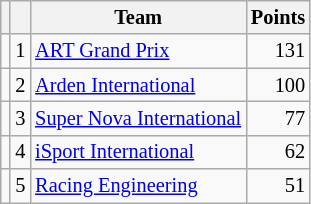<table class="wikitable" style="font-size: 85%;">
<tr>
<th></th>
<th></th>
<th>Team</th>
<th>Points</th>
</tr>
<tr>
<td align="left"></td>
<td align="center">1</td>
<td> <a href='#'>ART Grand Prix</a></td>
<td align="right">131</td>
</tr>
<tr>
<td align="left"></td>
<td align="center">2</td>
<td> <a href='#'>Arden International</a></td>
<td align="right">100</td>
</tr>
<tr>
<td align="left"></td>
<td align="center">3</td>
<td> <a href='#'>Super Nova International</a></td>
<td align="right">77</td>
</tr>
<tr>
<td align="left"></td>
<td align="center">4</td>
<td> <a href='#'>iSport International</a></td>
<td align="right">62</td>
</tr>
<tr>
<td align="left"></td>
<td align="center">5</td>
<td> <a href='#'>Racing Engineering</a></td>
<td align="right">51</td>
</tr>
</table>
